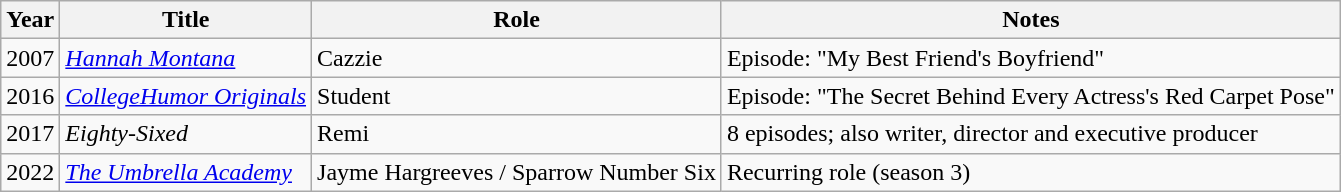<table class="wikitable">
<tr>
<th>Year</th>
<th>Title</th>
<th>Role</th>
<th>Notes</th>
</tr>
<tr>
<td>2007</td>
<td><em><a href='#'>Hannah Montana</a></em></td>
<td>Cazzie</td>
<td>Episode: "My Best Friend's Boyfriend"</td>
</tr>
<tr>
<td>2016</td>
<td><em><a href='#'>CollegeHumor Originals</a></em></td>
<td>Student</td>
<td>Episode: "The Secret Behind Every Actress's Red Carpet Pose"</td>
</tr>
<tr>
<td>2017</td>
<td><em>Eighty-Sixed</em></td>
<td>Remi</td>
<td>8 episodes; also writer, director and executive producer</td>
</tr>
<tr>
<td>2022</td>
<td><a href='#'><em>The Umbrella Academy</em></a></td>
<td>Jayme Hargreeves / Sparrow Number Six</td>
<td>Recurring role (season 3)</td>
</tr>
</table>
